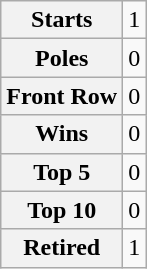<table class="wikitable" style="text-align:center">
<tr>
<th>Starts</th>
<td>1</td>
</tr>
<tr>
<th>Poles</th>
<td>0</td>
</tr>
<tr>
<th>Front Row</th>
<td>0</td>
</tr>
<tr>
<th>Wins</th>
<td>0</td>
</tr>
<tr>
<th>Top 5</th>
<td>0</td>
</tr>
<tr>
<th>Top 10</th>
<td>0</td>
</tr>
<tr>
<th>Retired</th>
<td>1</td>
</tr>
</table>
